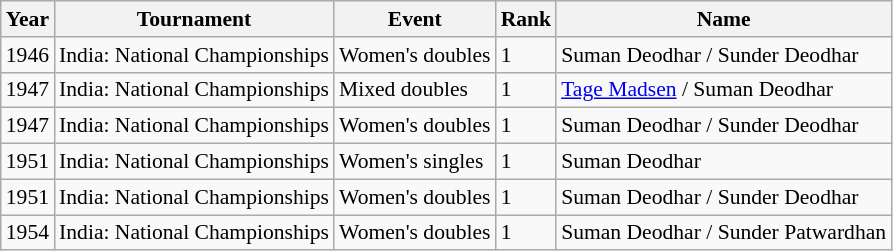<table class=wikitable style=font-size:90%;>
<tr>
<th>Year</th>
<th>Tournament</th>
<th>Event</th>
<th>Rank</th>
<th>Name</th>
</tr>
<tr>
<td>1946</td>
<td>India: National Championships</td>
<td>Women's doubles</td>
<td>1</td>
<td>Suman Deodhar / Sunder Deodhar</td>
</tr>
<tr>
<td>1947</td>
<td>India: National Championships</td>
<td>Mixed doubles</td>
<td>1</td>
<td><a href='#'>Tage Madsen</a> / Suman Deodhar</td>
</tr>
<tr>
<td>1947</td>
<td>India: National Championships</td>
<td>Women's doubles</td>
<td>1</td>
<td>Suman Deodhar / Sunder Deodhar</td>
</tr>
<tr>
<td>1951</td>
<td>India: National Championships</td>
<td>Women's singles</td>
<td>1</td>
<td>Suman Deodhar</td>
</tr>
<tr>
<td>1951</td>
<td>India: National Championships</td>
<td>Women's doubles</td>
<td>1</td>
<td>Suman Deodhar / Sunder Deodhar</td>
</tr>
<tr>
<td>1954</td>
<td>India: National Championships</td>
<td>Women's doubles</td>
<td>1</td>
<td>Suman Deodhar / Sunder Patwardhan</td>
</tr>
</table>
